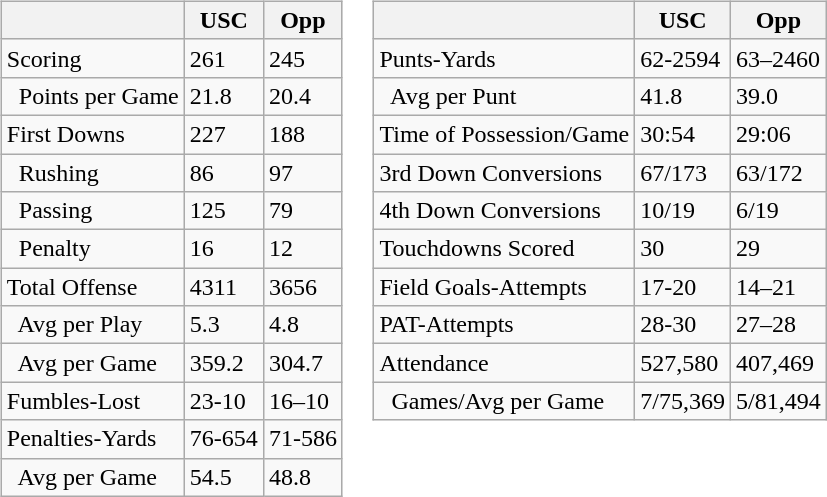<table>
<tr>
<td valign="top"><br><table class="wikitable" style="white-space:nowrap;">
<tr>
<th></th>
<th>USC</th>
<th>Opp</th>
</tr>
<tr>
<td>Scoring</td>
<td>261</td>
<td>245</td>
</tr>
<tr>
<td>  Points per Game</td>
<td>21.8</td>
<td>20.4</td>
</tr>
<tr>
<td>First Downs</td>
<td>227</td>
<td>188</td>
</tr>
<tr>
<td>  Rushing</td>
<td>86</td>
<td>97</td>
</tr>
<tr>
<td>  Passing</td>
<td>125</td>
<td>79</td>
</tr>
<tr>
<td>  Penalty</td>
<td>16</td>
<td>12</td>
</tr>
<tr>
<td>Total Offense</td>
<td>4311</td>
<td>3656</td>
</tr>
<tr>
<td>  Avg per Play</td>
<td>5.3</td>
<td>4.8</td>
</tr>
<tr>
<td>  Avg per Game</td>
<td>359.2</td>
<td>304.7</td>
</tr>
<tr>
<td>Fumbles-Lost</td>
<td>23-10</td>
<td>16–10</td>
</tr>
<tr>
<td>Penalties-Yards</td>
<td>76-654</td>
<td>71-586</td>
</tr>
<tr>
<td>  Avg per Game</td>
<td>54.5</td>
<td>48.8</td>
</tr>
</table>
</td>
<td valign="top"><br><table class="wikitable" style="white-space:nowrap;">
<tr>
<th></th>
<th>USC</th>
<th>Opp</th>
</tr>
<tr>
<td>Punts-Yards</td>
<td>62-2594</td>
<td>63–2460</td>
</tr>
<tr>
<td>  Avg per Punt</td>
<td>41.8</td>
<td>39.0</td>
</tr>
<tr>
<td>Time of Possession/Game</td>
<td>30:54</td>
<td>29:06</td>
</tr>
<tr>
<td>3rd Down Conversions</td>
<td>67/173</td>
<td>63/172</td>
</tr>
<tr>
<td>4th Down Conversions</td>
<td>10/19</td>
<td>6/19</td>
</tr>
<tr>
<td>Touchdowns Scored</td>
<td>30</td>
<td>29</td>
</tr>
<tr>
<td>Field Goals-Attempts</td>
<td>17-20</td>
<td>14–21</td>
</tr>
<tr>
<td>PAT-Attempts</td>
<td>28-30</td>
<td>27–28</td>
</tr>
<tr>
<td>Attendance</td>
<td>527,580</td>
<td>407,469</td>
</tr>
<tr>
<td>  Games/Avg per Game</td>
<td>7/75,369</td>
<td>5/81,494</td>
</tr>
</table>
</td>
</tr>
</table>
